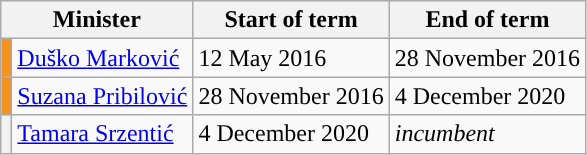<table class="wikitable">
<tr>
<th colspan=2>Minister</th>
<th>Start of term</th>
<th>End of term</th>
</tr>
<tr>
<th style="background:#F6931D;"></th>
<td><a href='#'>Duško Marković</a></td>
<td>12 May 2016</td>
<td>28 November 2016</td>
</tr>
<tr>
<th style="background:#F6931D;"></th>
<td><a href='#'>Suzana Pribilović</a></td>
<td>28 November 2016</td>
<td>4 December 2020</td>
</tr>
<tr>
<th style="background:"></th>
<td><a href='#'>Tamara Srzentić</a></td>
<td>4 December 2020</td>
<td><em>incumbent</em></td>
</tr>
</table>
